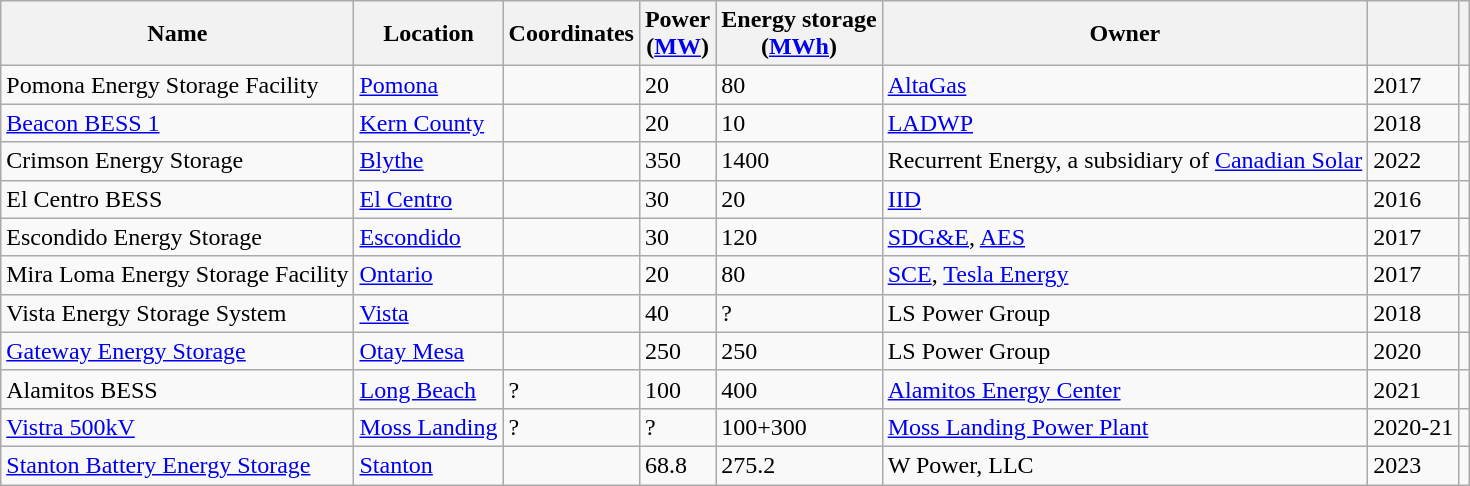<table class="wikitable sortable">
<tr>
<th>Name</th>
<th>Location</th>
<th>Coordinates</th>
<th data-sort-type="number">Power<br>(<a href='#'>MW</a>)</th>
<th data-sort-type="number">Energy storage<br>(<a href='#'>MWh</a>)</th>
<th>Owner</th>
<th></th>
<th class="unsortable"></th>
</tr>
<tr>
<td>Pomona Energy Storage Facility</td>
<td><a href='#'>Pomona</a></td>
<td></td>
<td>20</td>
<td>80</td>
<td><a href='#'>AltaGas</a></td>
<td>2017</td>
<td></td>
</tr>
<tr>
<td><a href='#'>Beacon BESS 1</a></td>
<td><a href='#'>Kern County</a></td>
<td></td>
<td>20</td>
<td>10</td>
<td><a href='#'>LADWP</a></td>
<td>2018</td>
<td></td>
</tr>
<tr>
<td>Crimson Energy Storage</td>
<td><a href='#'>Blythe</a></td>
<td></td>
<td>350</td>
<td>1400</td>
<td>Recurrent Energy, a subsidiary of <a href='#'>Canadian Solar</a></td>
<td>2022</td>
<td></td>
</tr>
<tr>
<td>El Centro BESS</td>
<td><a href='#'>El Centro</a></td>
<td></td>
<td>30</td>
<td>20</td>
<td><a href='#'>IID</a></td>
<td>2016</td>
<td></td>
</tr>
<tr>
<td>Escondido Energy Storage</td>
<td><a href='#'>Escondido</a></td>
<td></td>
<td>30</td>
<td>120</td>
<td><a href='#'>SDG&E</a>, <a href='#'>AES</a></td>
<td>2017</td>
<td></td>
</tr>
<tr>
<td>Mira Loma Energy Storage Facility</td>
<td><a href='#'>Ontario</a></td>
<td></td>
<td>20</td>
<td>80</td>
<td><a href='#'>SCE</a>, <a href='#'>Tesla Energy</a></td>
<td>2017</td>
<td></td>
</tr>
<tr>
<td>Vista Energy Storage System</td>
<td><a href='#'>Vista</a></td>
<td></td>
<td>40</td>
<td>?</td>
<td>LS Power Group</td>
<td>2018</td>
<td></td>
</tr>
<tr>
<td><a href='#'>Gateway Energy Storage</a></td>
<td><a href='#'>Otay Mesa</a></td>
<td></td>
<td>250</td>
<td>250</td>
<td>LS Power Group</td>
<td>2020</td>
<td></td>
</tr>
<tr>
<td>Alamitos BESS</td>
<td><a href='#'>Long Beach</a></td>
<td>?</td>
<td>100</td>
<td>400</td>
<td><a href='#'>Alamitos Energy Center</a></td>
<td>2021</td>
<td><br>
</td>
</tr>
<tr>
<td><a href='#'>Vistra 500kV</a></td>
<td><a href='#'>Moss Landing</a></td>
<td>?</td>
<td>?</td>
<td>100+300</td>
<td><a href='#'>Moss Landing Power Plant</a></td>
<td>2020-21</td>
<td></td>
</tr>
<tr>
<td><a href='#'>Stanton Battery Energy Storage</a></td>
<td><a href='#'>Stanton</a></td>
<td></td>
<td>68.8</td>
<td>275.2</td>
<td>W Power, LLC</td>
<td>2023</td>
<td></td>
</tr>
</table>
